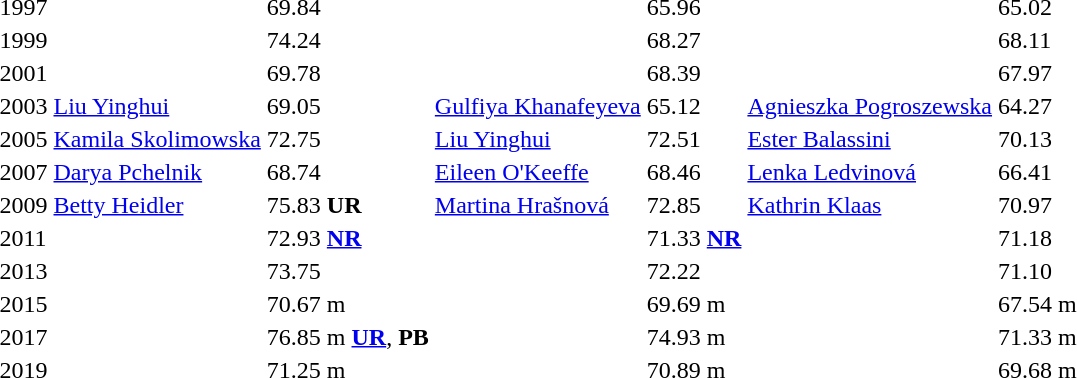<table>
<tr>
<td>1997</td>
<td></td>
<td>69.84</td>
<td></td>
<td>65.96</td>
<td></td>
<td>65.02</td>
</tr>
<tr>
<td>1999</td>
<td></td>
<td>74.24</td>
<td></td>
<td>68.27</td>
<td></td>
<td>68.11</td>
</tr>
<tr>
<td>2001</td>
<td></td>
<td>69.78</td>
<td></td>
<td>68.39</td>
<td></td>
<td>67.97</td>
</tr>
<tr>
<td>2003</td>
<td><a href='#'>Liu Yinghui</a><br> </td>
<td>69.05</td>
<td><a href='#'>Gulfiya Khanafeyeva</a><br> </td>
<td>65.12</td>
<td><a href='#'>Agnieszka Pogroszewska</a><br> </td>
<td>64.27</td>
</tr>
<tr>
<td>2005</td>
<td><a href='#'>Kamila Skolimowska</a><br> </td>
<td>72.75</td>
<td><a href='#'>Liu Yinghui</a><br> </td>
<td>72.51</td>
<td><a href='#'>Ester Balassini</a><br> </td>
<td>70.13</td>
</tr>
<tr>
<td>2007</td>
<td><a href='#'>Darya Pchelnik</a><br> </td>
<td>68.74</td>
<td><a href='#'>Eileen O'Keeffe</a><br> </td>
<td>68.46</td>
<td><a href='#'>Lenka Ledvinová</a><br> </td>
<td>66.41</td>
</tr>
<tr>
<td>2009</td>
<td><a href='#'>Betty Heidler</a><br> </td>
<td>75.83 <strong>UR</strong></td>
<td><a href='#'>Martina Hrašnová</a><br> </td>
<td>72.85</td>
<td><a href='#'>Kathrin Klaas</a><br> </td>
<td>70.97</td>
</tr>
<tr>
<td>2011</td>
<td></td>
<td>72.93 <strong><a href='#'>NR</a></strong></td>
<td></td>
<td>71.33 <strong><a href='#'>NR</a></strong></td>
<td></td>
<td>71.18</td>
</tr>
<tr>
<td>2013</td>
<td></td>
<td>73.75</td>
<td></td>
<td>72.22</td>
<td></td>
<td>71.10</td>
</tr>
<tr>
<td>2015</td>
<td></td>
<td>70.67 m</td>
<td></td>
<td>69.69 m</td>
<td></td>
<td>67.54 m</td>
</tr>
<tr>
<td>2017</td>
<td></td>
<td>76.85 m <strong><a href='#'>UR</a></strong>, <strong>PB</strong></td>
<td></td>
<td>74.93 m</td>
<td></td>
<td>71.33 m</td>
</tr>
<tr>
<td>2019</td>
<td></td>
<td>71.25 m</td>
<td></td>
<td>70.89 m</td>
<td></td>
<td>69.68 m </td>
</tr>
</table>
